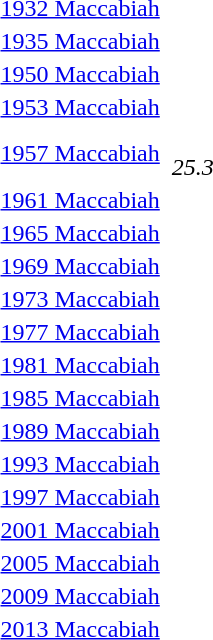<table>
<tr valign="top">
<td><a href='#'>1932 Maccabiah</a></td>
<td></td>
<td></td>
<td></td>
</tr>
<tr>
<td><a href='#'>1935 Maccabiah</a></td>
<td></td>
<td></td>
<td></td>
</tr>
<tr>
<td><a href='#'>1950 Maccabiah</a></td>
<td></td>
<td></td>
<td></td>
</tr>
<tr>
<td><a href='#'>1953 Maccabiah</a></td>
<td></td>
<td></td>
<td></td>
</tr>
<tr>
<td><a href='#'>1957 Maccabiah</a></td>
<td></td>
<td><br><em>25.3</em></td>
<td></td>
</tr>
<tr>
<td><a href='#'>1961 Maccabiah</a></td>
<td></td>
<td></td>
<td></td>
</tr>
<tr>
<td><a href='#'>1965 Maccabiah</a></td>
<td></td>
<td></td>
<td></td>
</tr>
<tr>
<td><a href='#'>1969 Maccabiah</a></td>
<td></td>
<td></td>
<td></td>
</tr>
<tr>
<td><a href='#'>1973 Maccabiah</a></td>
<td></td>
<td></td>
<td></td>
</tr>
<tr>
<td><a href='#'>1977 Maccabiah</a></td>
<td></td>
<td></td>
<td></td>
</tr>
<tr>
<td><a href='#'>1981 Maccabiah</a></td>
<td></td>
<td></td>
<td></td>
</tr>
<tr>
<td><a href='#'>1985 Maccabiah</a></td>
<td></td>
<td></td>
<td></td>
</tr>
<tr>
<td><a href='#'>1989 Maccabiah</a></td>
<td></td>
<td></td>
<td></td>
</tr>
<tr>
<td><a href='#'>1993 Maccabiah</a></td>
<td></td>
<td></td>
<td></td>
</tr>
<tr>
<td><a href='#'>1997 Maccabiah</a></td>
<td></td>
<td></td>
<td></td>
</tr>
<tr>
<td><a href='#'>2001 Maccabiah</a></td>
<td></td>
<td></td>
<td></td>
</tr>
<tr>
<td><a href='#'>2005 Maccabiah</a></td>
<td></td>
<td></td>
<td></td>
</tr>
<tr>
<td><a href='#'>2009 Maccabiah</a></td>
<td></td>
<td></td>
<td></td>
</tr>
<tr>
<td><a href='#'>2013 Maccabiah</a></td>
<td></td>
<td></td>
<td></td>
</tr>
</table>
